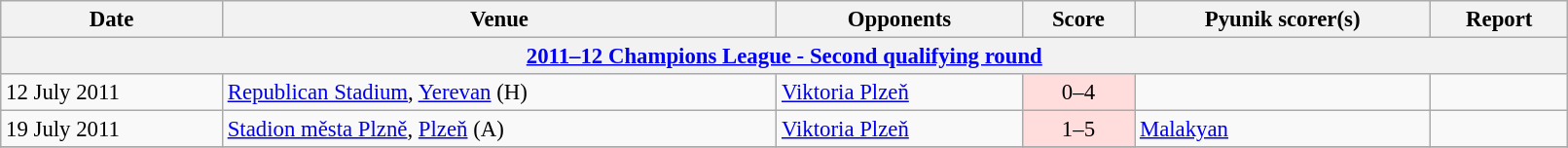<table class="wikitable" width=85%; style="text-align: left; font-size:95%;">
<tr>
<th>Date</th>
<th>Venue</th>
<th>Opponents</th>
<th>Score</th>
<th>Pyunik scorer(s)</th>
<th>Report</th>
</tr>
<tr>
<th colspan=7><a href='#'>2011–12 Champions League - Second qualifying round</a></th>
</tr>
<tr>
<td>12 July 2011</td>
<td><a href='#'>Republican Stadium</a>, <a href='#'>Yerevan</a> (H)</td>
<td> <a href='#'>Viktoria Plzeň</a></td>
<td align=center bgcolor=ffdddd>0–4</td>
<td></td>
<td></td>
</tr>
<tr>
<td>19 July 2011</td>
<td><a href='#'>Stadion města Plzně</a>, <a href='#'>Plzeň</a> (A)</td>
<td> <a href='#'>Viktoria Plzeň</a></td>
<td align=center bgcolor=ffdddd>1–5</td>
<td><a href='#'>Malakyan</a></td>
<td></td>
</tr>
<tr>
</tr>
</table>
